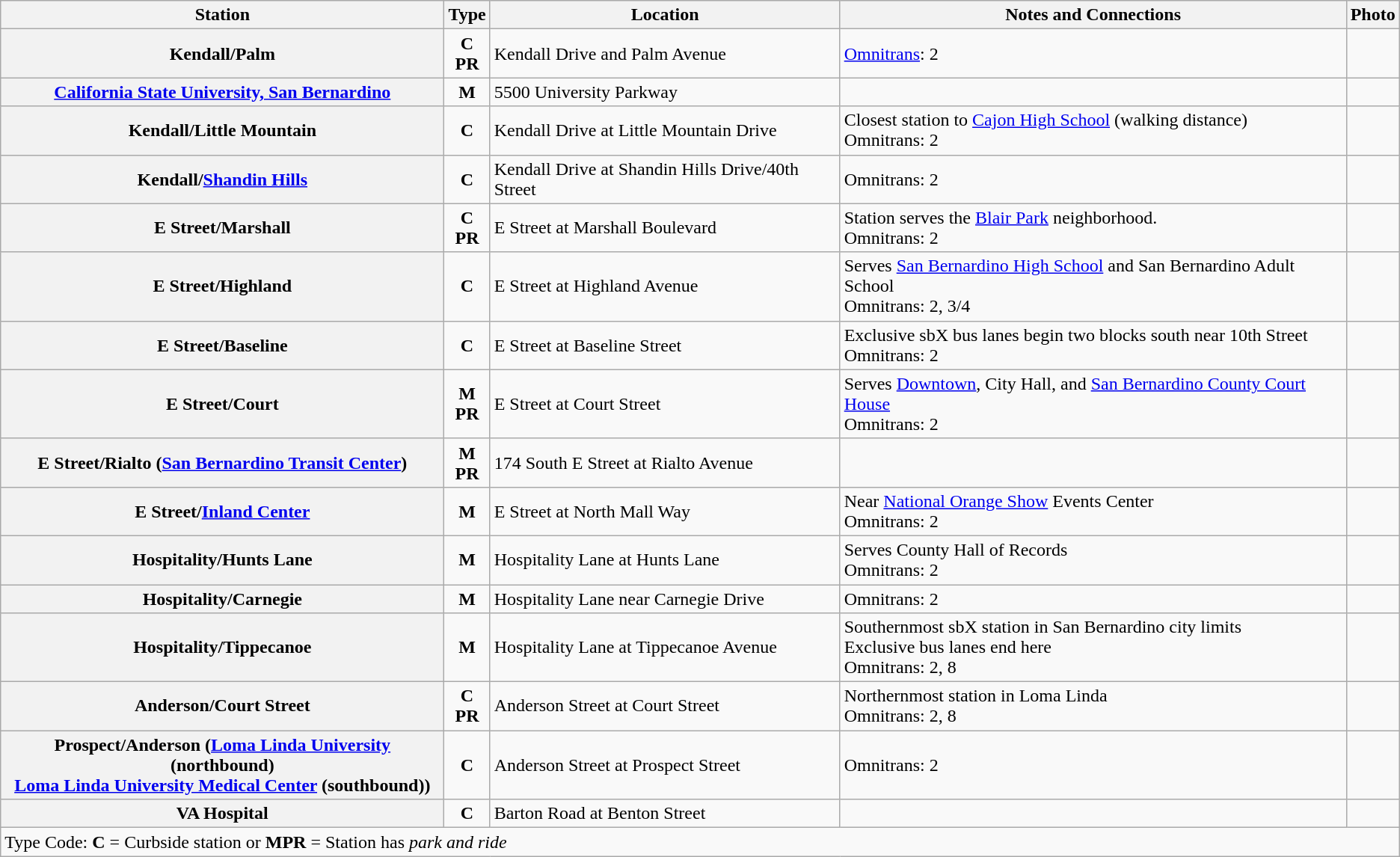<table class="wikitable">
<tr>
<th>Station</th>
<th>Type</th>
<th>Location</th>
<th>Notes and Connections</th>
<th>Photo</th>
</tr>
<tr>
<th>Kendall/Palm</th>
<td style="text-align:center;"><strong>C</strong><br><strong>PR</strong></td>
<td>Kendall Drive and Palm Avenue</td>
<td> <a href='#'>Omnitrans</a>: 2</td>
<td></td>
</tr>
<tr>
<th><a href='#'>California State University, San Bernardino</a></th>
<td style="text-align:center;"><strong>M</strong></td>
<td>5500 University Parkway</td>
<td></td>
<td></td>
</tr>
<tr>
<th>Kendall/Little Mountain</th>
<td style="text-align:center;"><strong>C</strong></td>
<td>Kendall Drive at Little Mountain Drive</td>
<td>Closest station to <a href='#'>Cajon High School</a> (walking distance)<br> Omnitrans: 2</td>
<td></td>
</tr>
<tr>
<th>Kendall/<a href='#'>Shandin Hills</a></th>
<td style="text-align:center;"><strong>C</strong></td>
<td>Kendall Drive at Shandin Hills Drive/40th Street</td>
<td> Omnitrans: 2</td>
<td></td>
</tr>
<tr>
<th>E Street/Marshall</th>
<td style="text-align:center;"><strong>C</strong><br><strong>PR</strong></td>
<td>E Street at Marshall Boulevard</td>
<td>Station serves the <a href='#'>Blair Park</a> neighborhood.<br> Omnitrans: 2</td>
<td></td>
</tr>
<tr>
<th>E Street/Highland</th>
<td style="text-align:center;"><strong>C</strong></td>
<td>E Street at Highland Avenue</td>
<td>Serves <a href='#'>San Bernardino High School</a> and San Bernardino Adult School<br> Omnitrans: 2, 3/4</td>
<td></td>
</tr>
<tr>
<th>E Street/Baseline</th>
<td style="text-align:center;"><strong>C</strong></td>
<td>E Street at Baseline Street</td>
<td>Exclusive sbX bus lanes begin two blocks south near 10th Street<br> Omnitrans: 2</td>
<td></td>
</tr>
<tr>
<th>E Street/Court</th>
<td style="text-align:center;"><strong>M</strong><br><strong>PR</strong></td>
<td>E Street at Court Street</td>
<td>Serves <a href='#'>Downtown</a>, City Hall, and <a href='#'>San Bernardino County Court House</a><br> Omnitrans: 2</td>
<td></td>
</tr>
<tr>
<th>E Street/Rialto (<a href='#'>San Bernardino Transit Center</a>)</th>
<td style="text-align:center;"><strong>M</strong><br><strong>PR</strong></td>
<td>174 South E Street at Rialto Avenue</td>
<td></td>
<td></td>
</tr>
<tr>
<th>E Street/<a href='#'>Inland Center</a></th>
<td style="text-align:center;"><strong>M</strong></td>
<td>E Street at North Mall Way</td>
<td>Near <a href='#'>National Orange Show</a> Events Center<br> Omnitrans: 2</td>
<td></td>
</tr>
<tr>
<th>Hospitality/Hunts Lane</th>
<td style="text-align:center;"><strong>M</strong></td>
<td>Hospitality Lane at Hunts Lane</td>
<td>Serves County Hall of Records<br> Omnitrans: 2</td>
<td></td>
</tr>
<tr>
<th>Hospitality/Carnegie</th>
<td style="text-align:center;"><strong>M</strong></td>
<td>Hospitality Lane near Carnegie Drive</td>
<td> Omnitrans: 2</td>
<td></td>
</tr>
<tr>
<th>Hospitality/Tippecanoe</th>
<td style="text-align:center;"><strong>M</strong></td>
<td>Hospitality Lane at Tippecanoe Avenue</td>
<td>Southernmost sbX station in San Bernardino city limits<br>Exclusive bus lanes end here<br> Omnitrans: 2, 8</td>
<td></td>
</tr>
<tr>
<th>Anderson/Court Street</th>
<td style="text-align:center;"><strong>C</strong><br><strong>PR</strong></td>
<td>Anderson Street at Court Street</td>
<td>Northernmost station in Loma Linda<br> Omnitrans: 2, 8</td>
<td></td>
</tr>
<tr>
<th>Prospect/Anderson (<a href='#'>Loma Linda University</a> (northbound)<br><a href='#'>Loma Linda University Medical Center</a> (southbound))</th>
<td style="text-align:center;"><strong>C</strong></td>
<td>Anderson Street at Prospect Street</td>
<td> Omnitrans: 2</td>
<td></td>
</tr>
<tr>
<th>VA Hospital</th>
<td style="text-align:center;"><strong>C</strong></td>
<td>Barton Road at Benton Street</td>
<td></td>
<td></td>
</tr>
<tr>
<td colspan="5">Type Code: <strong>C</strong> = Curbside station or <strong>M</strong><strong>PR</strong> = Station has <em>park and ride</em></td>
</tr>
</table>
